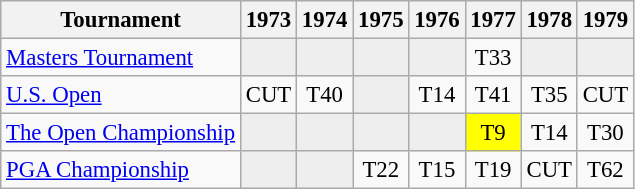<table class="wikitable" style="font-size:95%;text-align:center;">
<tr>
<th>Tournament</th>
<th>1973</th>
<th>1974</th>
<th>1975</th>
<th>1976</th>
<th>1977</th>
<th>1978</th>
<th>1979</th>
</tr>
<tr>
<td align=left><a href='#'>Masters Tournament</a></td>
<td style="background:#eeeeee;"></td>
<td style="background:#eeeeee;"></td>
<td style="background:#eeeeee;"></td>
<td style="background:#eeeeee;"></td>
<td>T33</td>
<td style="background:#eeeeee;"></td>
<td style="background:#eeeeee;"></td>
</tr>
<tr>
<td align=left><a href='#'>U.S. Open</a></td>
<td>CUT</td>
<td>T40</td>
<td style="background:#eeeeee;"></td>
<td>T14</td>
<td>T41</td>
<td>T35</td>
<td>CUT</td>
</tr>
<tr>
<td align=left><a href='#'>The Open Championship</a></td>
<td style="background:#eeeeee;"></td>
<td style="background:#eeeeee;"></td>
<td style="background:#eeeeee;"></td>
<td style="background:#eeeeee;"></td>
<td style="background:yellow;">T9</td>
<td>T14</td>
<td>T30</td>
</tr>
<tr>
<td align=left><a href='#'>PGA Championship</a></td>
<td style="background:#eeeeee;"></td>
<td style="background:#eeeeee;"></td>
<td>T22</td>
<td>T15</td>
<td>T19</td>
<td>CUT</td>
<td>T62</td>
</tr>
</table>
